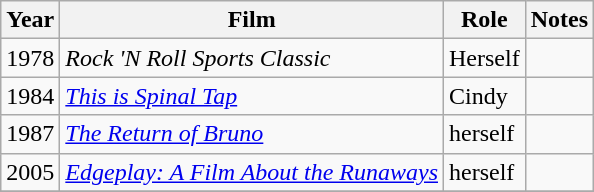<table class="wikitable">
<tr>
<th>Year</th>
<th>Film</th>
<th>Role</th>
<th>Notes</th>
</tr>
<tr>
<td>1978</td>
<td><em>Rock 'N Roll Sports Classic</em></td>
<td>Herself</td>
<td></td>
</tr>
<tr>
<td>1984</td>
<td><em><a href='#'>This is Spinal Tap</a></em></td>
<td>Cindy</td>
<td></td>
</tr>
<tr>
<td>1987</td>
<td><em><a href='#'>The Return of Bruno</a></em></td>
<td>herself</td>
<td></td>
</tr>
<tr>
<td>2005</td>
<td><em><a href='#'>Edgeplay: A Film About the Runaways</a></em></td>
<td>herself</td>
<td></td>
</tr>
<tr>
</tr>
</table>
